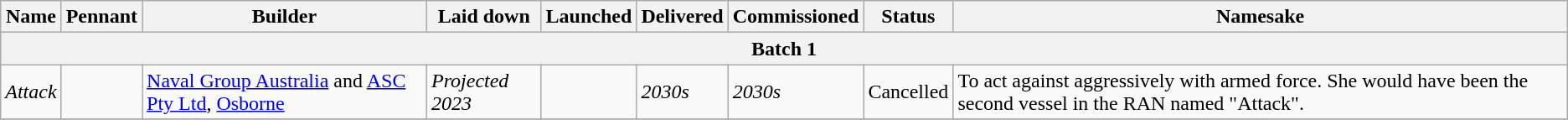<table class="wikitable">
<tr>
<th>Name</th>
<th>Pennant</th>
<th>Builder</th>
<th>Laid down</th>
<th>Launched</th>
<th>Delivered</th>
<th>Commissioned</th>
<th>Status</th>
<th>Namesake</th>
</tr>
<tr>
<th colspan=9>Batch 1</th>
</tr>
<tr>
<td><em>Attack</em></td>
<td></td>
<td><a href='#'>Naval Group Australia</a> and <a href='#'>ASC Pty Ltd</a>, <a href='#'>Osborne</a></td>
<td><em>Projected 2023</em></td>
<td></td>
<td><em>2030s</em></td>
<td><em>2030s</em></td>
<td>Cancelled</td>
<td>To act against aggressively with armed force. She would have been the second vessel in the RAN named "Attack".</td>
</tr>
<tr>
</tr>
</table>
